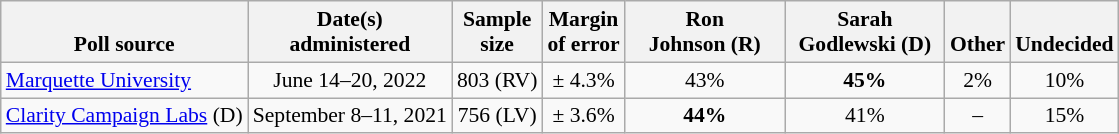<table class="wikitable" style="font-size:90%;text-align:center;">
<tr style="vertical-align:bottom">
<th>Poll source</th>
<th>Date(s)<br>administered</th>
<th>Sample<br>size</th>
<th>Margin<br>of error</th>
<th style="width:100px;">Ron<br>Johnson (R)</th>
<th style="width:100px;">Sarah<br>Godlewski (D)</th>
<th>Other</th>
<th>Undecided</th>
</tr>
<tr>
<td style="text-align:left;"><a href='#'>Marquette University</a></td>
<td>June 14–20, 2022</td>
<td>803 (RV)</td>
<td>± 4.3%</td>
<td>43%</td>
<td><strong>45%</strong></td>
<td>2%</td>
<td>10%</td>
</tr>
<tr>
<td style="text-align:left;"><a href='#'>Clarity Campaign Labs</a> (D)</td>
<td>September 8–11, 2021</td>
<td>756 (LV)</td>
<td>± 3.6%</td>
<td><strong>44%</strong></td>
<td>41%</td>
<td>–</td>
<td>15%</td>
</tr>
</table>
